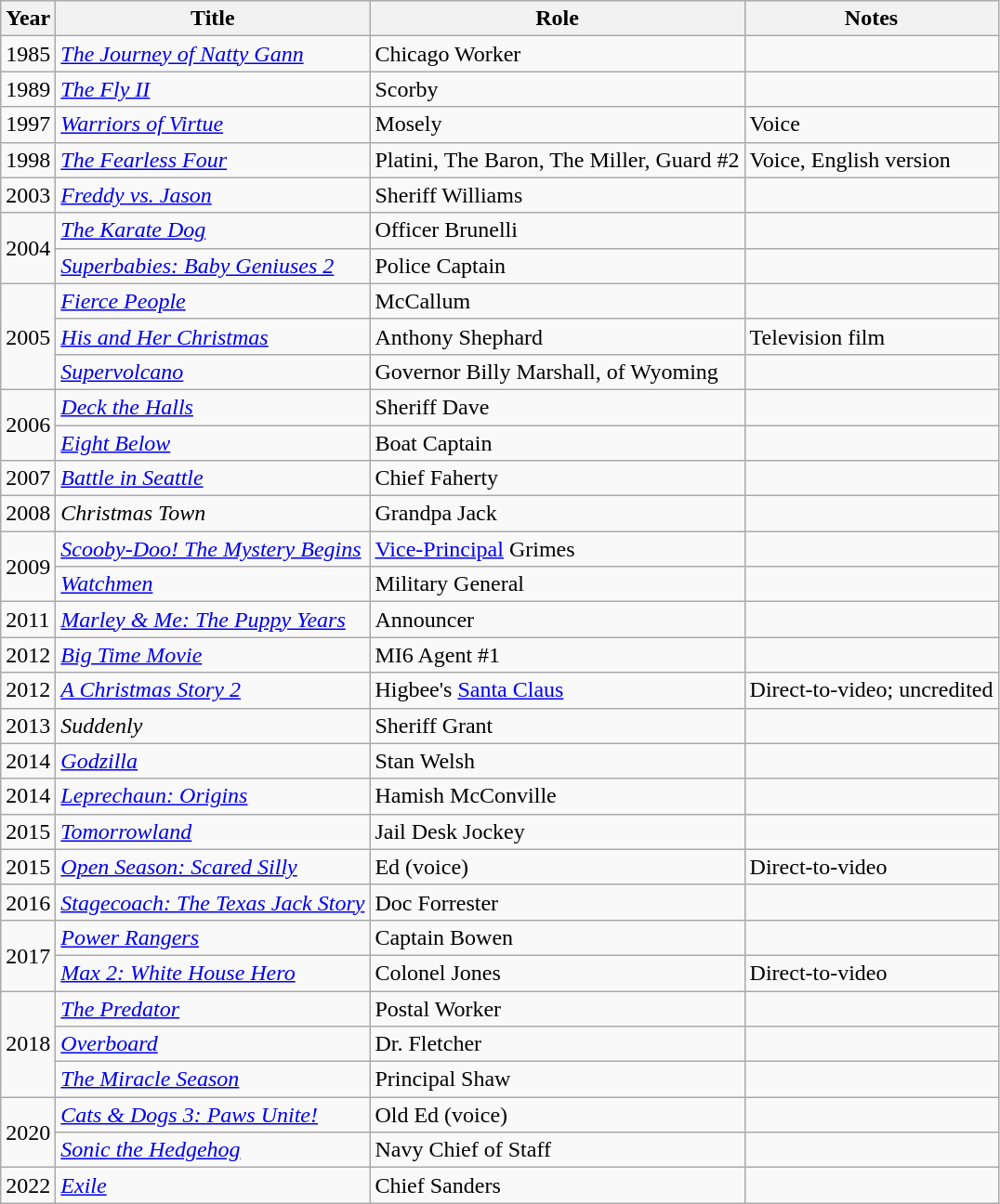<table class="wikitable sortable">
<tr>
<th>Year</th>
<th>Title</th>
<th>Role</th>
<th class="unsortable">Notes</th>
</tr>
<tr>
<td>1985</td>
<td data-sort-value="Journey of Natty Gann, The"><em><a href='#'>The Journey of Natty Gann</a></em></td>
<td>Chicago Worker</td>
<td></td>
</tr>
<tr>
<td>1989</td>
<td data-sort-value="Fly II, The"><em><a href='#'>The Fly II</a></em></td>
<td>Scorby</td>
<td></td>
</tr>
<tr>
<td>1997</td>
<td><em><a href='#'>Warriors of Virtue</a></em></td>
<td>Mosely</td>
<td>Voice</td>
</tr>
<tr>
<td>1998</td>
<td data-sort-value="Fearless Four, The"><em><a href='#'>The Fearless Four</a></em></td>
<td>Platini, The Baron, The Miller, Guard #2</td>
<td>Voice, English version</td>
</tr>
<tr>
<td>2003</td>
<td><em><a href='#'>Freddy vs. Jason</a></em></td>
<td>Sheriff Williams</td>
<td></td>
</tr>
<tr>
<td rowspan = "2">2004</td>
<td data-sort-value="Karate Dog, The"><em><a href='#'>The Karate Dog</a></em></td>
<td>Officer Brunelli</td>
<td></td>
</tr>
<tr>
<td><em><a href='#'>Superbabies: Baby Geniuses 2</a></em></td>
<td>Police Captain</td>
<td></td>
</tr>
<tr>
<td rowspan = "3">2005</td>
<td><em><a href='#'>Fierce People</a></em></td>
<td>McCallum</td>
<td></td>
</tr>
<tr>
<td><em><a href='#'>His and Her Christmas</a></em></td>
<td>Anthony Shephard</td>
<td>Television film</td>
</tr>
<tr>
<td><em><a href='#'>Supervolcano</a></em></td>
<td>Governor Billy Marshall, of Wyoming</td>
<td></td>
</tr>
<tr>
<td rowspan = "2">2006</td>
<td><em><a href='#'>Deck the Halls</a></em></td>
<td>Sheriff Dave</td>
<td></td>
</tr>
<tr>
<td><em><a href='#'>Eight Below</a></em></td>
<td>Boat Captain</td>
<td></td>
</tr>
<tr>
<td>2007</td>
<td><em><a href='#'>Battle in Seattle</a></em></td>
<td>Chief Faherty</td>
<td></td>
</tr>
<tr>
<td>2008</td>
<td><em>Christmas Town</em></td>
<td>Grandpa Jack</td>
<td></td>
</tr>
<tr>
<td rowspan = "2">2009</td>
<td><em><a href='#'>Scooby-Doo! The Mystery Begins</a></em></td>
<td><a href='#'>Vice-Principal</a> Grimes</td>
<td></td>
</tr>
<tr>
<td><em><a href='#'>Watchmen</a></em></td>
<td>Military General</td>
<td></td>
</tr>
<tr>
<td>2011</td>
<td><em><a href='#'>Marley & Me: The Puppy Years</a></em></td>
<td>Announcer</td>
<td></td>
</tr>
<tr>
<td>2012</td>
<td><em><a href='#'>Big Time Movie</a></em></td>
<td>MI6 Agent #1</td>
<td></td>
</tr>
<tr>
<td>2012</td>
<td data-sort-value="Christmas Story 2, A"><em><a href='#'>A Christmas Story 2</a></em></td>
<td>Higbee's <a href='#'>Santa Claus</a></td>
<td>Direct-to-video; uncredited</td>
</tr>
<tr>
<td>2013</td>
<td><em>Suddenly</em></td>
<td>Sheriff Grant</td>
<td></td>
</tr>
<tr>
<td>2014</td>
<td><em><a href='#'>Godzilla</a></em></td>
<td>Stan Welsh</td>
<td></td>
</tr>
<tr>
<td>2014</td>
<td><em><a href='#'>Leprechaun: Origins</a></em></td>
<td>Hamish McConville</td>
<td></td>
</tr>
<tr>
<td>2015</td>
<td><em><a href='#'>Tomorrowland</a></em></td>
<td>Jail Desk Jockey</td>
<td></td>
</tr>
<tr>
<td>2015</td>
<td><em><a href='#'>Open Season: Scared Silly</a></em></td>
<td>Ed (voice)</td>
<td>Direct-to-video</td>
</tr>
<tr>
<td>2016</td>
<td><em><a href='#'>Stagecoach: The Texas Jack Story</a></em></td>
<td>Doc Forrester</td>
<td></td>
</tr>
<tr>
<td rowspan = "2">2017</td>
<td><em><a href='#'>Power Rangers</a></em></td>
<td>Captain Bowen</td>
<td></td>
</tr>
<tr>
<td><em><a href='#'>Max 2: White House Hero</a></em></td>
<td>Colonel Jones</td>
<td>Direct-to-video</td>
</tr>
<tr>
<td rowspan = "3">2018</td>
<td data-sort-value="Predator, The"><em><a href='#'>The Predator</a></em></td>
<td>Postal Worker</td>
<td></td>
</tr>
<tr>
<td><em><a href='#'>Overboard</a></em></td>
<td>Dr. Fletcher</td>
<td></td>
</tr>
<tr>
<td data-sort-value="Miracle Season, The"><em><a href='#'>The Miracle Season</a></em></td>
<td>Principal Shaw</td>
<td></td>
</tr>
<tr>
<td rowspan = "2">2020</td>
<td><em><a href='#'>Cats & Dogs 3: Paws Unite!</a></em></td>
<td>Old Ed (voice)</td>
<td></td>
</tr>
<tr>
<td><em><a href='#'>Sonic the Hedgehog</a></em></td>
<td>Navy Chief of Staff</td>
<td></td>
</tr>
<tr>
<td>2022</td>
<td><em><a href='#'>Exile</a></em></td>
<td>Chief Sanders</td>
<td></td>
</tr>
</table>
